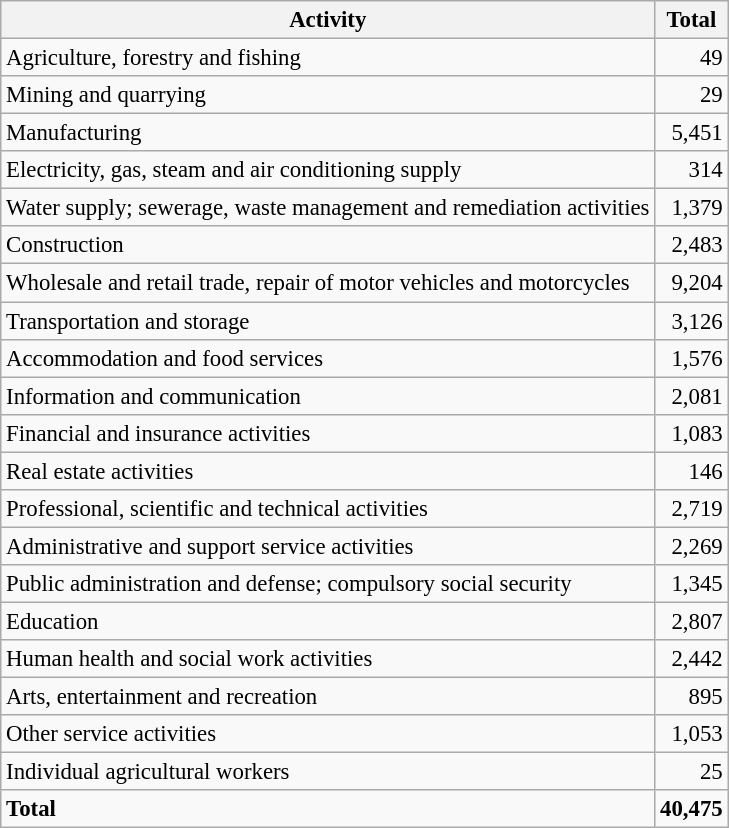<table class="wikitable sortable" style="font-size:95%;">
<tr>
<th>Activity</th>
<th>Total</th>
</tr>
<tr>
<td>Agriculture, forestry and fishing</td>
<td align="right">49</td>
</tr>
<tr>
<td>Mining and quarrying</td>
<td align="right">29</td>
</tr>
<tr>
<td>Manufacturing</td>
<td align="right">5,451</td>
</tr>
<tr>
<td>Electricity, gas, steam and air conditioning supply</td>
<td align="right">314</td>
</tr>
<tr>
<td>Water supply; sewerage, waste management and remediation activities</td>
<td align="right">1,379</td>
</tr>
<tr>
<td>Construction</td>
<td align="right">2,483</td>
</tr>
<tr>
<td>Wholesale and retail trade, repair of motor vehicles and motorcycles</td>
<td align="right">9,204</td>
</tr>
<tr>
<td>Transportation and storage</td>
<td align="right">3,126</td>
</tr>
<tr>
<td>Accommodation and food services</td>
<td align="right">1,576</td>
</tr>
<tr>
<td>Information and communication</td>
<td align="right">2,081</td>
</tr>
<tr>
<td>Financial and insurance activities</td>
<td align="right">1,083</td>
</tr>
<tr>
<td>Real estate activities</td>
<td align="right">146</td>
</tr>
<tr>
<td>Professional, scientific and technical activities</td>
<td align="right">2,719</td>
</tr>
<tr>
<td>Administrative and support service activities</td>
<td align="right">2,269</td>
</tr>
<tr>
<td>Public administration and defense; compulsory social security</td>
<td align="right">1,345</td>
</tr>
<tr>
<td>Education</td>
<td align="right">2,807</td>
</tr>
<tr>
<td>Human health and social work activities</td>
<td align="right">2,442</td>
</tr>
<tr>
<td>Arts, entertainment and recreation</td>
<td align="right">895</td>
</tr>
<tr>
<td>Other service activities</td>
<td align="right">1,053</td>
</tr>
<tr>
<td>Individual agricultural workers</td>
<td align="right">25</td>
</tr>
<tr class="sortbottom">
<td><strong>Total</strong></td>
<td align="right"><strong>40,475</strong></td>
</tr>
</table>
